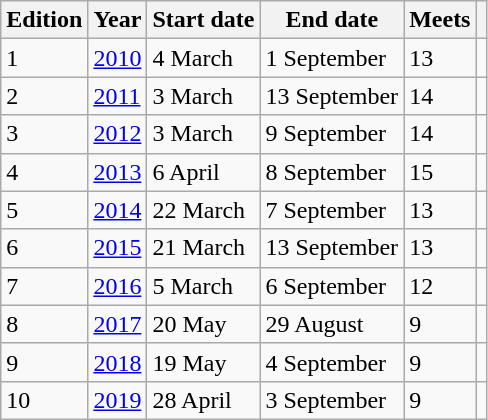<table class="wikitable sortable">
<tr>
<th>Edition</th>
<th>Year</th>
<th>Start date</th>
<th>End date</th>
<th>Meets</th>
<th class="unsortable"></th>
</tr>
<tr>
<td>1</td>
<td><a href='#'>2010</a></td>
<td>4 March</td>
<td>1 September</td>
<td>13</td>
<td></td>
</tr>
<tr>
<td>2</td>
<td><a href='#'>2011</a></td>
<td>3 March</td>
<td>13 September</td>
<td>14</td>
<td></td>
</tr>
<tr>
<td>3</td>
<td><a href='#'>2012</a></td>
<td>3 March</td>
<td>9 September</td>
<td>14</td>
<td></td>
</tr>
<tr>
<td>4</td>
<td><a href='#'>2013</a></td>
<td>6 April</td>
<td>8 September</td>
<td>15</td>
<td></td>
</tr>
<tr>
<td>5</td>
<td><a href='#'>2014</a></td>
<td>22 March</td>
<td>7 September</td>
<td>13</td>
<td></td>
</tr>
<tr>
<td>6</td>
<td><a href='#'>2015</a></td>
<td>21 March</td>
<td>13 September</td>
<td>13</td>
<td></td>
</tr>
<tr>
<td>7</td>
<td><a href='#'>2016</a></td>
<td>5 March</td>
<td>6 September</td>
<td>12</td>
<td></td>
</tr>
<tr>
<td>8</td>
<td><a href='#'>2017</a></td>
<td>20 May</td>
<td>29 August</td>
<td>9</td>
<td></td>
</tr>
<tr>
<td>9</td>
<td><a href='#'>2018</a></td>
<td>19 May</td>
<td>4 September</td>
<td>9</td>
<td></td>
</tr>
<tr>
<td>10</td>
<td><a href='#'>2019</a></td>
<td>28 April</td>
<td>3 September</td>
<td>9</td>
<td></td>
</tr>
</table>
